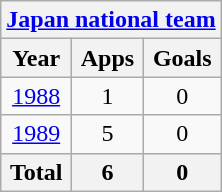<table class="wikitable" style="text-align:center">
<tr>
<th colspan=3><a href='#'>Japan national team</a></th>
</tr>
<tr>
<th>Year</th>
<th>Apps</th>
<th>Goals</th>
</tr>
<tr>
<td><a href='#'>1988</a></td>
<td>1</td>
<td>0</td>
</tr>
<tr>
<td><a href='#'>1989</a></td>
<td>5</td>
<td>0</td>
</tr>
<tr>
<th>Total</th>
<th>6</th>
<th>0</th>
</tr>
</table>
